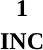<table style="width:100%; text-align:center;">
<tr>
<td style="background:"><strong>1</strong></td>
</tr>
<tr>
<td><span><strong>INC</strong></span></td>
</tr>
</table>
